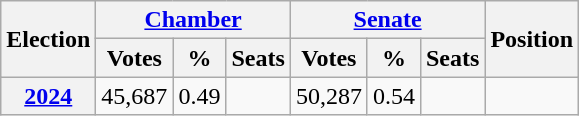<table class="wikitable" style="text-align: right;">
<tr>
<th rowspan="2">Election</th>
<th colspan="3"><a href='#'>Chamber</a></th>
<th colspan="3"><a href='#'>Senate</a></th>
<th rowspan="2">Position</th>
</tr>
<tr>
<th>Votes</th>
<th>%</th>
<th>Seats</th>
<th>Votes</th>
<th>%</th>
<th>Seats</th>
</tr>
<tr>
<th rowspan="3"><a href='#'>2024</a></th>
<td rowspan="3">45,687</td>
<td rowspan="3">0.49</td>
<td rowspan="3"></td>
<td rowspan="3">50,287</td>
<td rowspan="3">0.54</td>
<td rowspan="3"></td>
<td rowspan="3;" style="text-align: center;"></td>
</tr>
<tr>
</tr>
<tr>
</tr>
</table>
